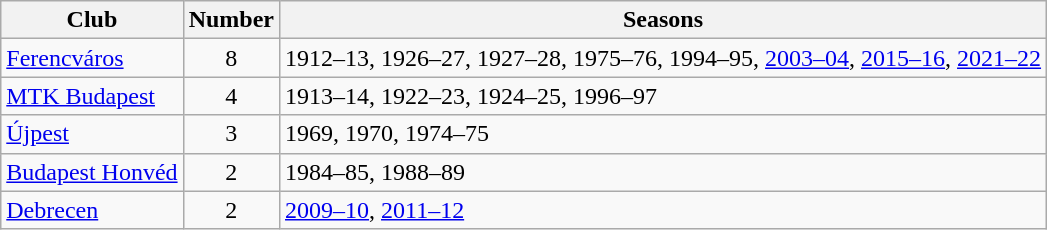<table class="wikitable sortable">
<tr>
<th>Club</th>
<th>Number</th>
<th>Seasons</th>
</tr>
<tr>
<td><a href='#'>Ferencváros</a></td>
<td style="text-align:center">8</td>
<td>1912–13, 1926–27, 1927–28, 1975–76, 1994–95, <a href='#'>2003–04</a>, <a href='#'>2015–16</a>, <a href='#'>2021–22</a></td>
</tr>
<tr>
<td><a href='#'>MTK Budapest</a></td>
<td style="text-align:center">4</td>
<td>1913–14, 1922–23, 1924–25, 1996–97</td>
</tr>
<tr>
<td><a href='#'>Újpest</a></td>
<td style="text-align:center">3</td>
<td>1969, 1970, 1974–75</td>
</tr>
<tr>
<td><a href='#'>Budapest Honvéd</a></td>
<td style="text-align:center">2</td>
<td>1984–85, 1988–89</td>
</tr>
<tr>
<td><a href='#'>Debrecen</a></td>
<td style="text-align:center">2</td>
<td><a href='#'>2009–10</a>, <a href='#'>2011–12</a></td>
</tr>
</table>
